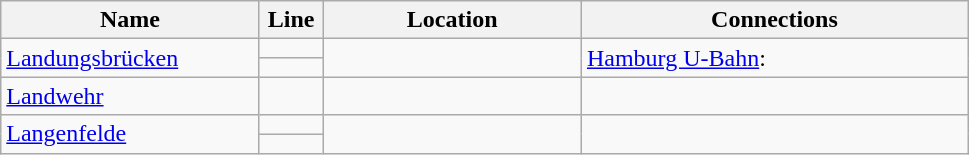<table class="wikitable">
<tr>
<th width="165px">Name</th>
<th width="35px">Line</th>
<th width="165px">Location</th>
<th width="250px">Connections</th>
</tr>
<tr>
<td rowspan="2"><a href='#'>Landungsbrücken</a></td>
<td></td>
<td rowspan="2"></td>
<td rowspan="2"><a href='#'>Hamburg U-Bahn</a>: <br> </td>
</tr>
<tr>
<td></td>
</tr>
<tr>
<td><a href='#'>Landwehr</a></td>
<td></td>
<td></td>
<td></td>
</tr>
<tr>
<td rowspan="2"><a href='#'>Langenfelde</a></td>
<td></td>
<td rowspan="2"></td>
<td rowspan="2"></td>
</tr>
<tr>
<td></td>
</tr>
</table>
